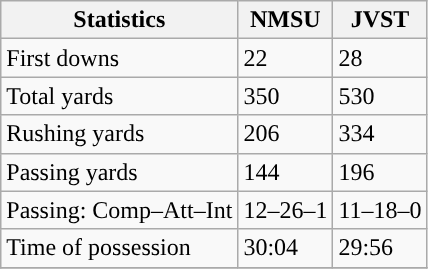<table class="wikitable" style="float: left;">
<tr>
<th>Statistics</th>
<th>NMSU</th>
<th>JVST</th>
</tr>
<tr>
<td>First downs</td>
<td>22</td>
<td>28</td>
</tr>
<tr>
<td>Total yards</td>
<td>350</td>
<td>530</td>
</tr>
<tr>
<td>Rushing yards</td>
<td>206</td>
<td>334</td>
</tr>
<tr>
<td>Passing yards</td>
<td>144</td>
<td>196</td>
</tr>
<tr>
<td>Passing: Comp–Att–Int</td>
<td>12–26–1</td>
<td>11–18–0</td>
</tr>
<tr>
<td>Time of possession</td>
<td>30:04</td>
<td>29:56</td>
</tr>
<tr>
</tr>
</table>
